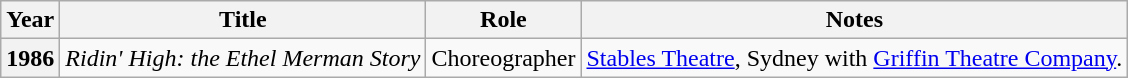<table class="wikitable sortable plainrowheaders">
<tr>
<th scope="col">Year</th>
<th scope="col">Title</th>
<th scope="col">Role</th>
<th scope="col" class="unsortable">Notes</th>
</tr>
<tr>
<th scope="row">1986</th>
<td><em>Ridin' High: the Ethel Merman Story</em></td>
<td>Choreographer</td>
<td><a href='#'>Stables Theatre</a>, Sydney with <a href='#'>Griffin Theatre Company</a>.</td>
</tr>
</table>
